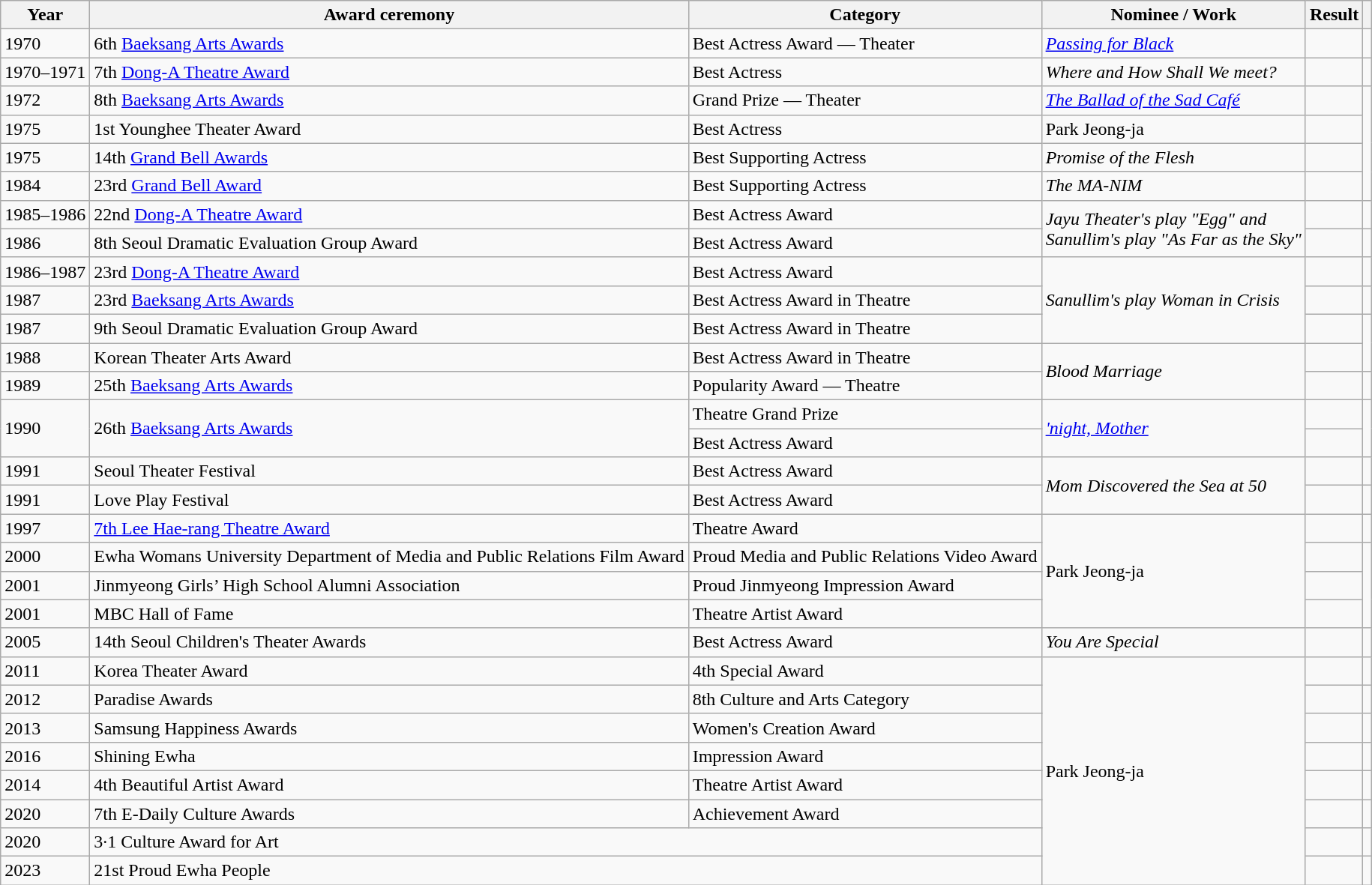<table class="wikitable plainrowheaders sortable">
<tr>
<th scope="col">Year</th>
<th scope="col">Award ceremony</th>
<th scope="col">Category</th>
<th scope="col">Nominee / Work</th>
<th scope="col">Result</th>
<th scope="col" class="unsortable"></th>
</tr>
<tr>
<td>1970</td>
<td>6th <a href='#'>Baeksang Arts Awards</a></td>
<td>Best Actress Award — Theater</td>
<td><em><a href='#'>Passing for Black</a></em></td>
<td></td>
<td></td>
</tr>
<tr>
<td>1970–1971</td>
<td>7th <a href='#'>Dong-A Theatre Award</a></td>
<td>Best Actress</td>
<td><em>Where and How Shall We meet?</em></td>
<td></td>
<td></td>
</tr>
<tr>
<td>1972</td>
<td>8th <a href='#'>Baeksang Arts Awards</a></td>
<td>Grand Prize — Theater</td>
<td><em><a href='#'>The Ballad of the Sad Café</a></em></td>
<td></td>
<td rowspan="4"></td>
</tr>
<tr>
<td>1975</td>
<td>1st Younghee Theater Award</td>
<td>Best Actress</td>
<td>Park Jeong-ja</td>
<td></td>
</tr>
<tr>
<td>1975</td>
<td>14th <a href='#'>Grand Bell Awards</a></td>
<td>Best Supporting Actress</td>
<td><em>Promise of the Flesh</em></td>
<td></td>
</tr>
<tr>
<td>1984</td>
<td>23rd <a href='#'>Grand Bell Award</a></td>
<td>Best Supporting Actress</td>
<td><em>The MA-NIM</em></td>
<td></td>
</tr>
<tr>
<td>1985–1986</td>
<td>22nd <a href='#'>Dong-A Theatre Award</a></td>
<td>Best Actress Award</td>
<td rowspan="2"><em>Jayu Theater's play "Egg" and<br>Sanullim's play "As Far as the Sky"</em></td>
<td></td>
<td></td>
</tr>
<tr>
<td>1986</td>
<td>8th Seoul Dramatic Evaluation Group Award</td>
<td>Best Actress Award</td>
<td></td>
<td></td>
</tr>
<tr>
<td>1986–1987</td>
<td>23rd <a href='#'>Dong-A Theatre Award</a></td>
<td>Best Actress Award</td>
<td rowspan="3"><em>Sanullim's play Woman in Crisis</em></td>
<td></td>
<td></td>
</tr>
<tr>
<td>1987</td>
<td>23rd <a href='#'>Baeksang Arts Awards</a></td>
<td>Best Actress Award in Theatre</td>
<td></td>
<td></td>
</tr>
<tr>
<td>1987</td>
<td>9th Seoul Dramatic Evaluation Group Award</td>
<td>Best Actress Award in Theatre</td>
<td></td>
<td rowspan="2"></td>
</tr>
<tr>
<td>1988</td>
<td>Korean Theater Arts Award</td>
<td>Best Actress Award in Theatre</td>
<td rowspan="2"><em>Blood Marriage</em></td>
<td></td>
</tr>
<tr>
<td>1989</td>
<td>25th <a href='#'>Baeksang Arts Awards</a></td>
<td>Popularity Award — Theatre</td>
<td></td>
<td></td>
</tr>
<tr>
<td rowspan="2">1990</td>
<td rowspan="2">26th <a href='#'>Baeksang Arts Awards</a></td>
<td>Theatre Grand Prize</td>
<td rowspan="2"><a href='#'><em>'night, Mother</em></a></td>
<td></td>
<td rowspan="2"></td>
</tr>
<tr>
<td>Best Actress Award</td>
<td></td>
</tr>
<tr>
<td>1991</td>
<td>Seoul Theater Festival</td>
<td>Best Actress Award</td>
<td rowspan="2"><em>Mom Discovered the Sea at 50</em></td>
<td></td>
<td></td>
</tr>
<tr>
<td>1991</td>
<td>Love Play Festival</td>
<td>Best Actress Award</td>
<td></td>
<td></td>
</tr>
<tr>
<td>1997</td>
<td><a href='#'>7th Lee Hae-rang Theatre Award</a></td>
<td>Theatre Award</td>
<td rowspan="4">Park Jeong-ja</td>
<td></td>
<td></td>
</tr>
<tr>
<td>2000</td>
<td>Ewha Womans University Department of Media and Public Relations Film Award</td>
<td>Proud Media and Public Relations Video Award</td>
<td></td>
<td rowspan="3"></td>
</tr>
<tr>
<td>2001</td>
<td>Jinmyeong Girls’ High School Alumni Association</td>
<td>Proud Jinmyeong Impression Award</td>
<td></td>
</tr>
<tr>
<td>2001</td>
<td>MBC Hall of Fame</td>
<td>Theatre Artist Award</td>
<td></td>
</tr>
<tr>
<td>2005</td>
<td>14th Seoul Children's Theater Awards</td>
<td>Best Actress Award</td>
<td><em>You Are Special</em></td>
<td></td>
<td></td>
</tr>
<tr>
<td>2011</td>
<td>Korea Theater Award</td>
<td>4th Special Award</td>
<td rowspan="8">Park Jeong-ja</td>
<td></td>
<td></td>
</tr>
<tr>
<td>2012</td>
<td>Paradise Awards</td>
<td>8th Culture and Arts Category</td>
<td></td>
<td></td>
</tr>
<tr>
<td>2013</td>
<td>Samsung Happiness Awards</td>
<td>Women's Creation Award</td>
<td></td>
<td></td>
</tr>
<tr>
<td>2016</td>
<td>Shining Ewha</td>
<td>Impression Award</td>
<td></td>
<td></td>
</tr>
<tr>
<td>2014</td>
<td>4th Beautiful Artist Award</td>
<td>Theatre Artist Award</td>
<td></td>
<td></td>
</tr>
<tr>
<td>2020</td>
<td>7th E-Daily Culture Awards</td>
<td>Achievement Award</td>
<td></td>
<td></td>
</tr>
<tr>
<td>2020</td>
<td colspan="2">3·1 Culture Award for Art</td>
<td></td>
<td></td>
</tr>
<tr>
<td>2023</td>
<td colspan="2">21st Proud Ewha People</td>
<td></td>
<td></td>
</tr>
</table>
